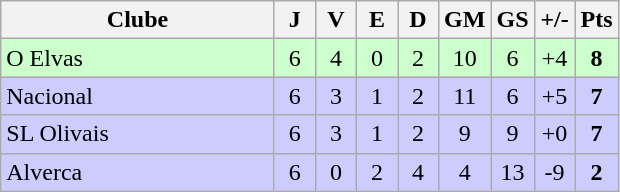<table class="wikitable" style="text-align: center;">
<tr>
<th width=175>Clube</th>
<th width=20>J</th>
<th width=20>V</th>
<th width=20>E</th>
<th width=20>D</th>
<th width=20>GM</th>
<th width=20>GS</th>
<th width=20>+/-</th>
<th width=20>Pts</th>
</tr>
<tr bgcolor=#ccffcc>
<td align=left>O Elvas</td>
<td>6</td>
<td>4</td>
<td>0</td>
<td>2</td>
<td>10</td>
<td>6</td>
<td>+4</td>
<td><strong>8</strong></td>
</tr>
<tr bgcolor=#ccccff>
<td align=left>Nacional</td>
<td>6</td>
<td>3</td>
<td>1</td>
<td>2</td>
<td>11</td>
<td>6</td>
<td>+5</td>
<td><strong>7</strong></td>
</tr>
<tr bgcolor=#ccccff>
<td align=left>SL Olivais</td>
<td>6</td>
<td>3</td>
<td>1</td>
<td>2</td>
<td>9</td>
<td>9</td>
<td>+0</td>
<td><strong>7</strong></td>
</tr>
<tr bgcolor=#ccccff>
<td align=left>Alverca</td>
<td>6</td>
<td>0</td>
<td>2</td>
<td>4</td>
<td>4</td>
<td>13</td>
<td>-9</td>
<td><strong>2</strong></td>
</tr>
</table>
